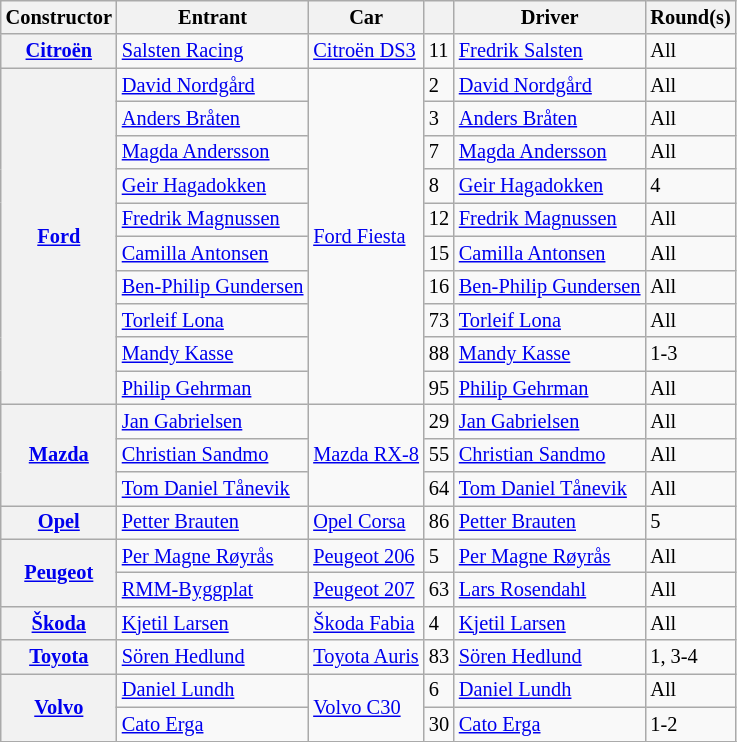<table class="wikitable" style="font-size: 85%">
<tr>
<th>Constructor</th>
<th>Entrant</th>
<th>Car</th>
<th></th>
<th>Driver</th>
<th>Round(s)</th>
</tr>
<tr>
<th><a href='#'>Citroën</a></th>
<td> <a href='#'>Salsten Racing</a></td>
<td><a href='#'>Citroën DS3</a></td>
<td>11</td>
<td> <a href='#'>Fredrik Salsten</a></td>
<td>All</td>
</tr>
<tr>
<th rowspan=10><a href='#'>Ford</a></th>
<td> <a href='#'>David Nordgård</a></td>
<td rowspan=10><a href='#'>Ford Fiesta</a></td>
<td>2</td>
<td> <a href='#'>David Nordgård</a></td>
<td>All</td>
</tr>
<tr>
<td> <a href='#'>Anders Bråten</a></td>
<td>3</td>
<td> <a href='#'>Anders Bråten</a></td>
<td>All</td>
</tr>
<tr>
<td> <a href='#'>Magda Andersson</a></td>
<td>7</td>
<td> <a href='#'>Magda Andersson</a></td>
<td>All</td>
</tr>
<tr>
<td> <a href='#'>Geir Hagadokken</a></td>
<td>8</td>
<td> <a href='#'>Geir Hagadokken</a></td>
<td>4</td>
</tr>
<tr>
<td> <a href='#'>Fredrik Magnussen</a></td>
<td>12</td>
<td> <a href='#'>Fredrik Magnussen</a></td>
<td>All</td>
</tr>
<tr>
<td> <a href='#'>Camilla Antonsen</a></td>
<td>15</td>
<td> <a href='#'>Camilla Antonsen</a></td>
<td>All</td>
</tr>
<tr>
<td> <a href='#'>Ben-Philip Gundersen</a></td>
<td>16</td>
<td> <a href='#'>Ben-Philip Gundersen</a></td>
<td>All</td>
</tr>
<tr>
<td> <a href='#'>Torleif Lona</a></td>
<td>73</td>
<td> <a href='#'>Torleif Lona</a></td>
<td>All</td>
</tr>
<tr>
<td> <a href='#'>Mandy Kasse</a></td>
<td>88</td>
<td> <a href='#'>Mandy Kasse</a></td>
<td>1-3</td>
</tr>
<tr>
<td> <a href='#'>Philip Gehrman</a></td>
<td>95</td>
<td> <a href='#'>Philip Gehrman</a></td>
<td>All</td>
</tr>
<tr>
<th rowspan=3><a href='#'>Mazda</a></th>
<td> <a href='#'>Jan Gabrielsen</a></td>
<td rowspan=3><a href='#'>Mazda RX-8</a></td>
<td>29</td>
<td> <a href='#'>Jan Gabrielsen</a></td>
<td>All</td>
</tr>
<tr>
<td> <a href='#'>Christian Sandmo</a></td>
<td>55</td>
<td> <a href='#'>Christian Sandmo</a></td>
<td>All</td>
</tr>
<tr>
<td> <a href='#'>Tom Daniel Tånevik</a></td>
<td>64</td>
<td> <a href='#'>Tom Daniel Tånevik</a></td>
<td>All</td>
</tr>
<tr>
<th><a href='#'>Opel</a></th>
<td> <a href='#'>Petter Brauten</a></td>
<td><a href='#'>Opel Corsa</a></td>
<td>86</td>
<td> <a href='#'>Petter Brauten</a></td>
<td>5</td>
</tr>
<tr>
<th rowspan=2><a href='#'>Peugeot</a></th>
<td> <a href='#'>Per Magne Røyrås</a></td>
<td><a href='#'>Peugeot 206</a></td>
<td>5</td>
<td> <a href='#'>Per Magne Røyrås</a></td>
<td>All</td>
</tr>
<tr>
<td> <a href='#'>RMM-Byggplat</a></td>
<td><a href='#'>Peugeot 207</a></td>
<td>63</td>
<td> <a href='#'>Lars Rosendahl</a></td>
<td>All</td>
</tr>
<tr>
<th><a href='#'>Škoda</a></th>
<td> <a href='#'>Kjetil Larsen</a></td>
<td><a href='#'>Škoda Fabia</a></td>
<td>4</td>
<td> <a href='#'>Kjetil Larsen</a></td>
<td>All</td>
</tr>
<tr>
<th><a href='#'>Toyota</a></th>
<td> <a href='#'>Sören Hedlund</a></td>
<td><a href='#'>Toyota Auris</a></td>
<td>83</td>
<td> <a href='#'>Sören Hedlund</a></td>
<td>1, 3-4</td>
</tr>
<tr>
<th rowspan=2><a href='#'>Volvo</a></th>
<td> <a href='#'>Daniel Lundh</a></td>
<td rowspan=2><a href='#'>Volvo C30</a></td>
<td>6</td>
<td> <a href='#'>Daniel Lundh</a></td>
<td>All</td>
</tr>
<tr>
<td> <a href='#'>Cato Erga</a></td>
<td>30</td>
<td> <a href='#'>Cato Erga</a></td>
<td>1-2</td>
</tr>
<tr>
</tr>
</table>
